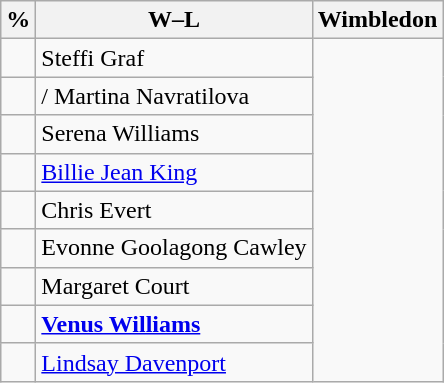<table class="wikitable nowrap" style="display:inline-table;">
<tr>
<th>%</th>
<th>W–L</th>
<th>Wimbledon</th>
</tr>
<tr>
<td></td>
<td> Steffi Graf</td>
</tr>
<tr>
<td></td>
<td>/ Martina Navratilova</td>
</tr>
<tr>
<td></td>
<td> Serena Williams</td>
</tr>
<tr>
<td></td>
<td> <a href='#'>Billie Jean King</a></td>
</tr>
<tr>
<td></td>
<td> Chris Evert</td>
</tr>
<tr>
<td></td>
<td> Evonne Goolagong Cawley</td>
</tr>
<tr>
<td></td>
<td> Margaret Court</td>
</tr>
<tr>
<td></td>
<td> <strong><a href='#'>Venus Williams</a></strong></td>
</tr>
<tr>
<td></td>
<td> <a href='#'>Lindsay Davenport</a><br></td>
</tr>
</table>
